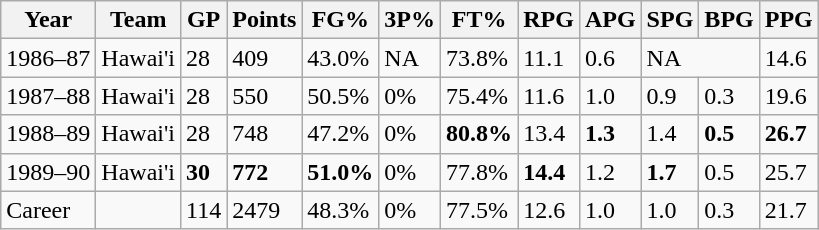<table class="wikitable">
<tr>
<th>Year</th>
<th>Team</th>
<th>GP</th>
<th>Points</th>
<th>FG%</th>
<th>3P%</th>
<th>FT%</th>
<th>RPG</th>
<th>APG</th>
<th>SPG</th>
<th>BPG</th>
<th>PPG</th>
</tr>
<tr>
<td>1986–87</td>
<td>Hawai'i</td>
<td>28</td>
<td>409</td>
<td>43.0%</td>
<td>NA</td>
<td>73.8%</td>
<td>11.1</td>
<td>0.6</td>
<td colspan="2">NA</td>
<td>14.6</td>
</tr>
<tr>
<td>1987–88</td>
<td>Hawai'i</td>
<td>28</td>
<td>550</td>
<td>50.5%</td>
<td>0%</td>
<td>75.4%</td>
<td>11.6</td>
<td>1.0</td>
<td>0.9</td>
<td>0.3</td>
<td>19.6</td>
</tr>
<tr>
<td>1988–89</td>
<td>Hawai'i</td>
<td>28</td>
<td>748</td>
<td>47.2%</td>
<td>0%</td>
<td><strong>80.8%</strong></td>
<td>13.4</td>
<td><strong>1.3</strong></td>
<td>1.4</td>
<td><strong>0.5</strong></td>
<td><strong>26.7</strong></td>
</tr>
<tr>
<td>1989–90</td>
<td>Hawai'i</td>
<td><strong>30</strong></td>
<td><strong>772</strong></td>
<td><strong>51.0%</strong></td>
<td>0%</td>
<td>77.8%</td>
<td><strong>14.4</strong></td>
<td>1.2</td>
<td><strong>1.7</strong></td>
<td>0.5</td>
<td>25.7</td>
</tr>
<tr>
<td>Career</td>
<td></td>
<td>114</td>
<td>2479</td>
<td>48.3%</td>
<td>0%</td>
<td>77.5%</td>
<td>12.6</td>
<td>1.0</td>
<td>1.0</td>
<td>0.3</td>
<td>21.7</td>
</tr>
</table>
